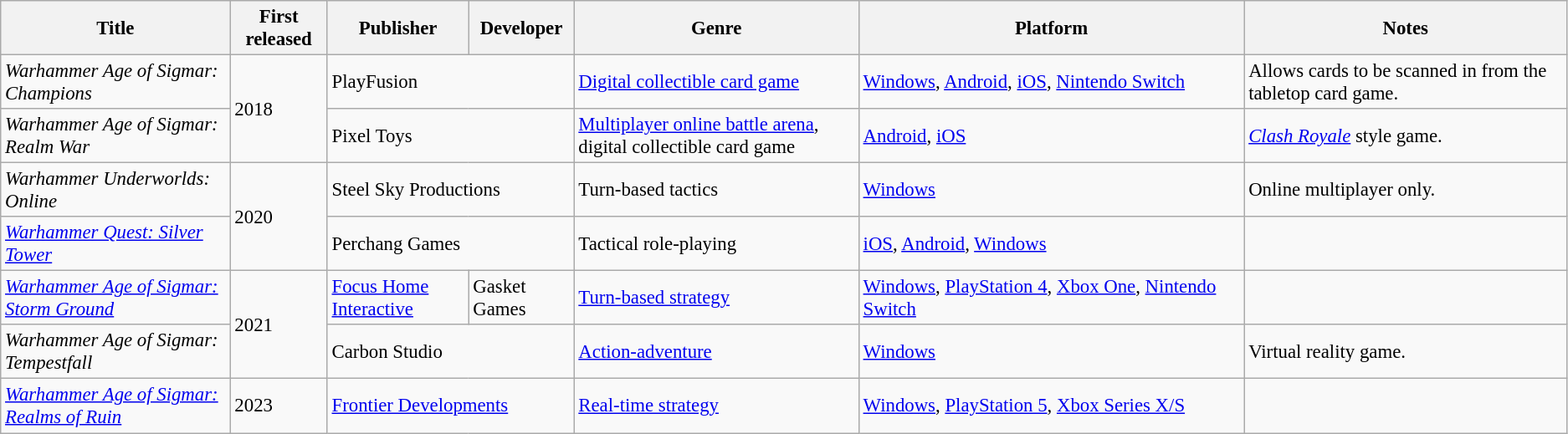<table class="wikitable sortable" style="font-size: 95%">
<tr align="center">
<th>Title</th>
<th>First released</th>
<th>Publisher</th>
<th>Developer</th>
<th>Genre</th>
<th scope="col" style="width: 300px;">Platform</th>
<th scope="col" style="width: 250px;">Notes</th>
</tr>
<tr>
<td><em>Warhammer Age of Sigmar: Champions</em></td>
<td rowspan="2">2018</td>
<td colspan="2">PlayFusion</td>
<td><a href='#'>Digital collectible card game</a></td>
<td><a href='#'>Windows</a>, <a href='#'>Android</a>, <a href='#'>iOS</a>, <a href='#'>Nintendo Switch</a></td>
<td>Allows cards to be scanned in from the tabletop card game.</td>
</tr>
<tr>
<td><em>Warhammer Age of Sigmar: Realm War</em></td>
<td colspan="2">Pixel Toys</td>
<td><a href='#'>Multiplayer online battle arena</a>, digital collectible card game</td>
<td><a href='#'>Android</a>, <a href='#'>iOS</a></td>
<td><em><a href='#'>Clash Royale</a></em> style game.</td>
</tr>
<tr>
<td><em>Warhammer Underworlds: Online</em></td>
<td rowspan="2">2020</td>
<td colspan="2">Steel Sky Productions</td>
<td>Turn-based tactics</td>
<td><a href='#'>Windows</a></td>
<td>Online multiplayer only.</td>
</tr>
<tr>
<td><em><a href='#'>Warhammer Quest: Silver Tower</a></em></td>
<td colspan="2">Perchang Games</td>
<td>Tactical role-playing</td>
<td><a href='#'>iOS</a>, <a href='#'>Android</a>, <a href='#'>Windows</a></td>
<td></td>
</tr>
<tr>
<td><em><a href='#'>Warhammer Age of Sigmar: Storm Ground</a></em></td>
<td rowspan="2">2021</td>
<td><a href='#'>Focus Home Interactive</a></td>
<td>Gasket Games</td>
<td><a href='#'>Turn-based strategy</a></td>
<td><a href='#'>Windows</a>, <a href='#'>PlayStation 4</a>, <a href='#'>Xbox One</a>, <a href='#'>Nintendo Switch</a></td>
<td></td>
</tr>
<tr>
<td><em>Warhammer Age of Sigmar: Tempestfall</em></td>
<td colspan="2">Carbon Studio</td>
<td><a href='#'>Action-adventure</a></td>
<td><a href='#'>Windows</a></td>
<td>Virtual reality game.</td>
</tr>
<tr>
<td><em><a href='#'>Warhammer Age of Sigmar: Realms of Ruin</a></em></td>
<td>2023</td>
<td colspan="2"><a href='#'>Frontier Developments</a></td>
<td><a href='#'>Real-time strategy</a></td>
<td><a href='#'>Windows</a>, <a href='#'>PlayStation 5</a>, <a href='#'>Xbox Series X/S</a></td>
<td></td>
</tr>
</table>
